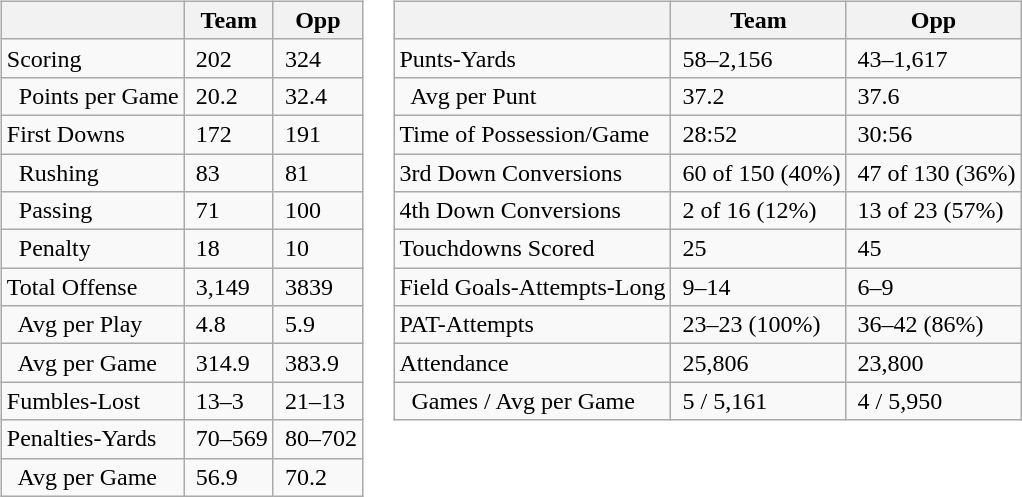<table>
<tr>
<td valign="top"><br><table class="wikitable" style="white-space:nowrap;">
<tr>
<th></th>
<th>Team</th>
<th>Opp</th>
</tr>
<tr>
<td>Scoring</td>
<td> 202</td>
<td> 324</td>
</tr>
<tr>
<td>  Points per Game</td>
<td> 20.2</td>
<td> 32.4</td>
</tr>
<tr>
<td>First Downs</td>
<td> 172</td>
<td> 191</td>
</tr>
<tr>
<td>  Rushing</td>
<td> 83</td>
<td> 81</td>
</tr>
<tr>
<td>  Passing</td>
<td> 71</td>
<td> 100</td>
</tr>
<tr>
<td>  Penalty</td>
<td> 18</td>
<td> 10</td>
</tr>
<tr>
<td>Total Offense</td>
<td> 3,149</td>
<td> 3839</td>
</tr>
<tr>
<td>  Avg per Play</td>
<td> 4.8</td>
<td> 5.9</td>
</tr>
<tr>
<td>  Avg per Game</td>
<td> 314.9</td>
<td> 383.9</td>
</tr>
<tr>
<td>Fumbles-Lost</td>
<td> 13–3</td>
<td> 21–13</td>
</tr>
<tr>
<td>Penalties-Yards</td>
<td> 70–569</td>
<td> 80–702</td>
</tr>
<tr>
<td>  Avg per Game</td>
<td> 56.9</td>
<td> 70.2</td>
</tr>
</table>
</td>
<td valign="top"><br><table class="wikitable" style="white-space:nowrap;">
<tr>
<th></th>
<th>Team</th>
<th>Opp</th>
</tr>
<tr>
<td>Punts-Yards</td>
<td> 58–2,156</td>
<td> 43–1,617</td>
</tr>
<tr>
<td>  Avg per Punt</td>
<td> 37.2</td>
<td> 37.6</td>
</tr>
<tr>
<td>Time of Possession/Game</td>
<td> 28:52</td>
<td> 30:56</td>
</tr>
<tr>
<td>3rd Down Conversions</td>
<td> 60 of 150 (40%)</td>
<td> 47 of 130 (36%)</td>
</tr>
<tr>
<td>4th Down Conversions</td>
<td> 2 of 16 (12%)</td>
<td> 13 of 23 (57%)</td>
</tr>
<tr>
<td>Touchdowns Scored</td>
<td> 25</td>
<td> 45</td>
</tr>
<tr>
<td>Field Goals-Attempts-Long</td>
<td> 9–14</td>
<td> 6–9</td>
</tr>
<tr>
<td>PAT-Attempts</td>
<td> 23–23 (100%)</td>
<td> 36–42 (86%)</td>
</tr>
<tr>
<td>Attendance</td>
<td> 25,806</td>
<td> 23,800</td>
</tr>
<tr>
<td>  Games / Avg per Game</td>
<td> 5 / 5,161</td>
<td> 4 / 5,950</td>
</tr>
</table>
</td>
</tr>
</table>
